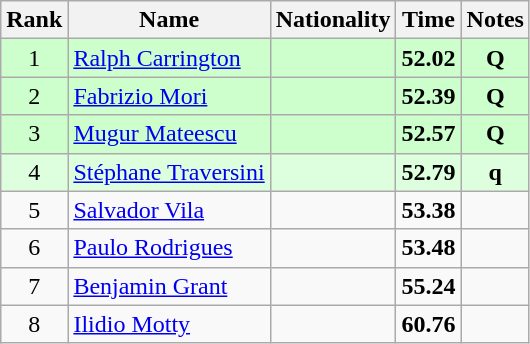<table class="wikitable sortable" style="text-align:center">
<tr>
<th>Rank</th>
<th>Name</th>
<th>Nationality</th>
<th>Time</th>
<th>Notes</th>
</tr>
<tr bgcolor=ccffcc>
<td>1</td>
<td align=left><a href='#'>Ralph Carrington</a></td>
<td align=left></td>
<td><strong>52.02</strong></td>
<td><strong>Q</strong></td>
</tr>
<tr bgcolor=ccffcc>
<td>2</td>
<td align=left><a href='#'>Fabrizio Mori</a></td>
<td align=left></td>
<td><strong>52.39</strong></td>
<td><strong>Q</strong></td>
</tr>
<tr bgcolor=ccffcc>
<td>3</td>
<td align=left><a href='#'>Mugur Mateescu</a></td>
<td align=left></td>
<td><strong>52.57</strong></td>
<td><strong>Q</strong></td>
</tr>
<tr bgcolor=ddffdd>
<td>4</td>
<td align=left><a href='#'>Stéphane Traversini</a></td>
<td align=left></td>
<td><strong>52.79</strong></td>
<td><strong>q</strong></td>
</tr>
<tr>
<td>5</td>
<td align=left><a href='#'>Salvador Vila</a></td>
<td align=left></td>
<td><strong>53.38</strong></td>
<td></td>
</tr>
<tr>
<td>6</td>
<td align=left><a href='#'>Paulo Rodrigues</a></td>
<td align=left></td>
<td><strong>53.48</strong></td>
<td></td>
</tr>
<tr>
<td>7</td>
<td align=left><a href='#'>Benjamin Grant</a></td>
<td align=left></td>
<td><strong>55.24</strong></td>
<td></td>
</tr>
<tr>
<td>8</td>
<td align=left><a href='#'>Ilidio Motty</a></td>
<td align=left></td>
<td><strong>60.76</strong></td>
<td></td>
</tr>
</table>
